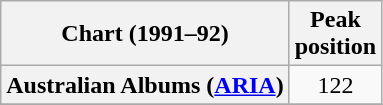<table class="wikitable plainrowheaders" style="text-align:center">
<tr>
<th scope="col">Chart (1991–92)</th>
<th scope="col">Peak<br>position</th>
</tr>
<tr>
<th scope="row">Australian Albums (<a href='#'>ARIA</a>)</th>
<td>122</td>
</tr>
<tr>
</tr>
</table>
